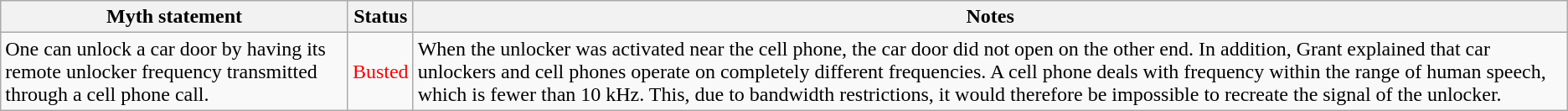<table class="wikitable plainrowheaders">
<tr>
<th>Myth statement</th>
<th>Status</th>
<th>Notes</th>
</tr>
<tr>
<td>One can unlock a car door by having its remote unlocker frequency transmitted through a cell phone call.</td>
<td style="color:red">Busted</td>
<td>When the unlocker was activated near the cell phone, the car door did not open on the other end. In addition, Grant explained that car unlockers and cell phones operate on completely different frequencies. A cell phone deals with frequency within the range of human speech, which is fewer than 10 kHz. This, due to bandwidth restrictions, it would therefore be impossible to recreate the signal of the unlocker.</td>
</tr>
</table>
